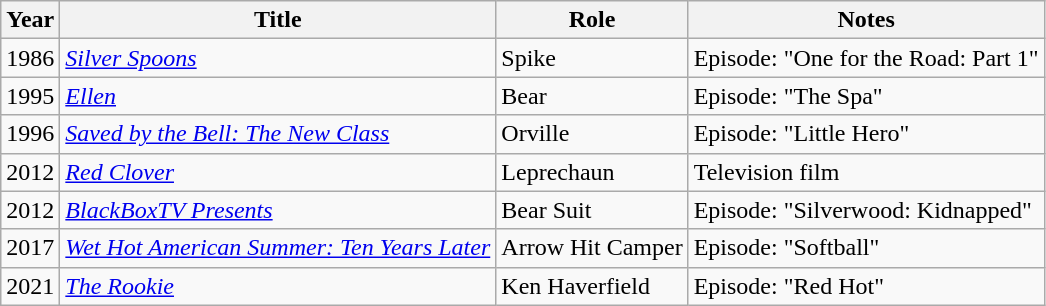<table class="wikitable sortable">
<tr>
<th>Year</th>
<th>Title</th>
<th>Role</th>
<th>Notes</th>
</tr>
<tr>
<td>1986</td>
<td><em><a href='#'>Silver Spoons</a></em></td>
<td>Spike</td>
<td>Episode: "One for the Road: Part 1"</td>
</tr>
<tr>
<td>1995</td>
<td><a href='#'><em>Ellen</em></a></td>
<td>Bear</td>
<td>Episode: "The Spa"</td>
</tr>
<tr>
<td>1996</td>
<td><em><a href='#'>Saved by the Bell: The New Class</a></em></td>
<td>Orville</td>
<td>Episode: "Little Hero"</td>
</tr>
<tr>
<td>2012</td>
<td><a href='#'><em>Red Clover</em></a></td>
<td>Leprechaun</td>
<td>Television film</td>
</tr>
<tr>
<td>2012</td>
<td><em><a href='#'>BlackBoxTV Presents</a></em></td>
<td>Bear Suit</td>
<td>Episode: "Silverwood: Kidnapped"</td>
</tr>
<tr>
<td>2017</td>
<td><em><a href='#'>Wet Hot American Summer: Ten Years Later</a></em></td>
<td>Arrow Hit Camper</td>
<td>Episode: "Softball"</td>
</tr>
<tr>
<td>2021</td>
<td><a href='#'><em>The Rookie</em></a></td>
<td>Ken Haverfield</td>
<td>Episode: "Red Hot"</td>
</tr>
</table>
